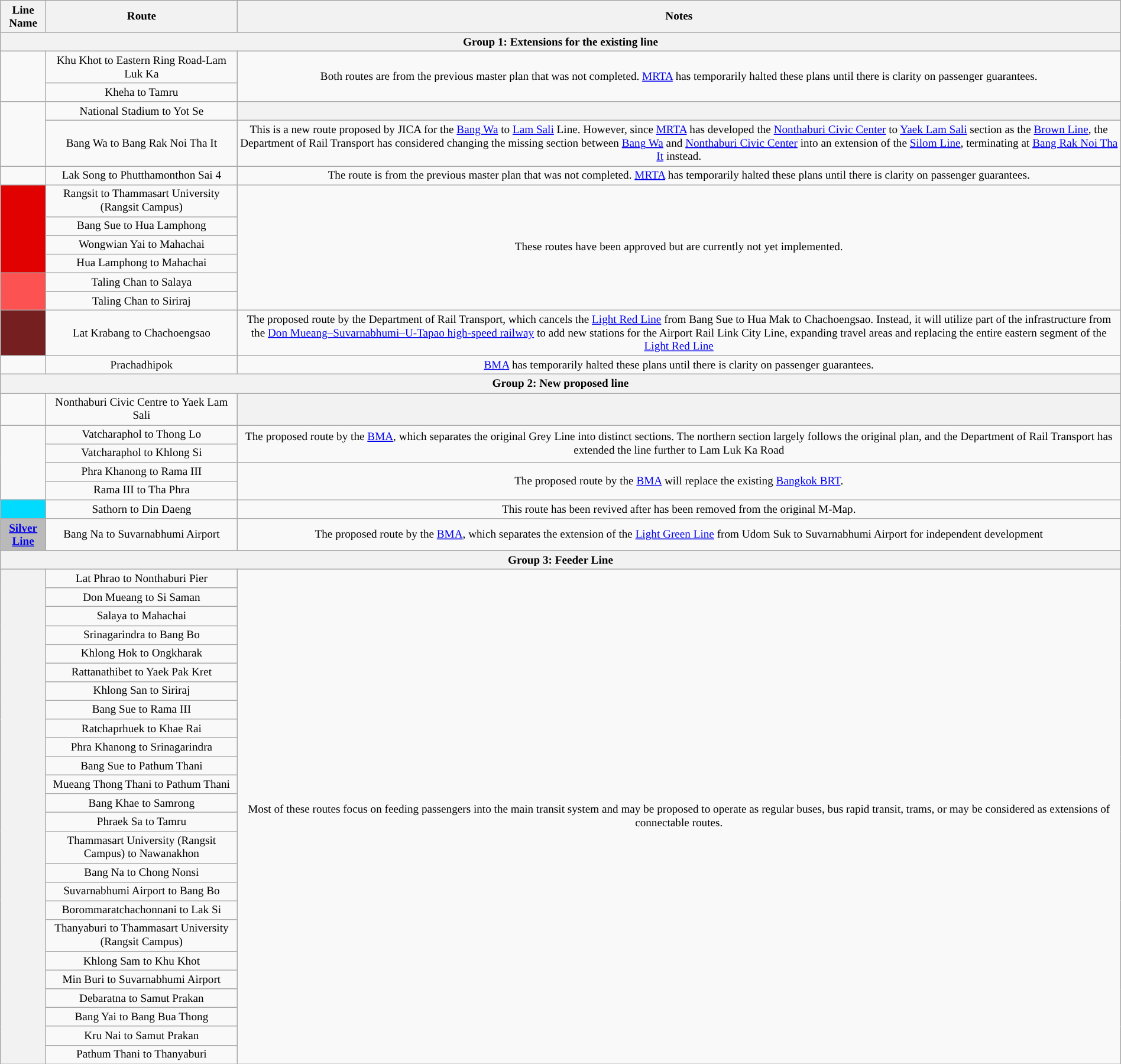<table class="wikitable" style="margin:auto;font-align:center;text-align:center;font-size:80%;">
<tr>
<th>Line Name</th>
<th>Route</th>
<th>Notes</th>
</tr>
<tr>
<th colspan="3">Group 1: Extensions for the existing line</th>
</tr>
<tr>
<td rowspan="2" style="background:#"><strong><a href='#'></a></strong></td>
<td>Khu Khot to Eastern Ring Road-Lam Luk Ka</td>
<td rowspan="2">Both routes are from the previous master plan that was not completed. <a href='#'>MRTA</a> has temporarily halted these plans until there is clarity on passenger guarantees.</td>
</tr>
<tr>
<td>Kheha to Tamru</td>
</tr>
<tr>
<td rowspan="2" style="background:#"><strong><a href='#'></a></strong></td>
<td>National Stadium to Yot Se</td>
<th></th>
</tr>
<tr>
<td>Bang Wa to Bang Rak Noi Tha It</td>
<td>This is a new route proposed by JICA for the <a href='#'>Bang Wa</a> to <a href='#'>Lam Sali</a> Line. However, since <a href='#'>MRTA</a> has developed the <a href='#'>Nonthaburi Civic Center</a> to <a href='#'>Yaek Lam Sali</a> section as the <a href='#'>Brown Line</a>, the Department of Rail Transport has considered changing the missing section between <a href='#'>Bang Wa</a> and <a href='#'>Nonthaburi Civic Center</a> into an extension of the <a href='#'>Silom Line</a>, terminating at <a href='#'>Bang Rak Noi Tha It</a> instead.</td>
</tr>
<tr>
<td style="background:#"><strong><a href='#'></a></strong></td>
<td>Lak Song to Phutthamonthon Sai 4</td>
<td>The route is from the previous master plan that was not completed. <a href='#'>MRTA</a> has temporarily halted these plans until there is clarity on passenger guarantees.</td>
</tr>
<tr>
<td rowspan="4" style="background:#E20101"><strong><a href='#'></a></strong></td>
<td>Rangsit to Thammasart University (Rangsit Campus)</td>
<td rowspan="6">These routes have been approved but are currently not yet implemented.</td>
</tr>
<tr>
<td>Bang Sue to Hua Lamphong</td>
</tr>
<tr>
<td>Wongwian Yai to Mahachai</td>
</tr>
<tr>
<td>Hua Lamphong to Mahachai</td>
</tr>
<tr>
<td rowspan="2" style="background:#FD5252"><strong><a href='#'></a></strong></td>
<td>Taling Chan to Salaya</td>
</tr>
<tr>
<td>Taling Chan to Siriraj</td>
</tr>
<tr>
<td style="background:#761f21"><strong><a href='#'></a></strong></td>
<td>Lat Krabang to Chachoengsao</td>
<td>The proposed route by the Department of Rail Transport, which cancels the <a href='#'>Light Red Line</a> from Bang Sue to Hua Mak to Chachoengsao. Instead, it will utilize part of the infrastructure from the <a href='#'>Don Mueang–Suvarnabhumi–U-Tapao high-speed railway</a> to add new stations for the Airport Rail Link City Line, expanding travel areas and replacing the entire eastern segment of the <a href='#'>Light Red Line</a></td>
</tr>
<tr>
<td style="background:#"><strong><a href='#'></a></strong></td>
<td>Prachadhipok</td>
<td><a href='#'>BMA</a> has temporarily halted these plans until there is clarity on passenger guarantees.</td>
</tr>
<tr>
<th colspan="3">Group 2: New proposed line</th>
</tr>
<tr>
<td style="background:#"><strong><a href='#'></a></strong></td>
<td>Nonthaburi Civic Centre to Yaek Lam Sali</td>
<th></th>
</tr>
<tr>
<td rowspan="4" style="background:#"><strong><a href='#'></a></strong></td>
<td>Vatcharaphol to Thong Lo</td>
<td rowspan="2">The proposed route by the <a href='#'>BMA</a>, which separates the original Grey Line into distinct sections. The northern section largely follows the original plan, and the Department of Rail Transport has extended the line further to Lam Luk Ka Road</td>
</tr>
<tr>
<td>Vatcharaphol to Khlong Si</td>
</tr>
<tr>
<td>Phra Khanong to Rama III</td>
<td rowspan="2">The proposed route by the <a href='#'>BMA</a> will replace the existing <a href='#'>Bangkok BRT</a>.</td>
</tr>
<tr>
<td>Rama III to Tha Phra</td>
</tr>
<tr>
<td style="background:#01DBFF"><strong><a href='#'></a></strong></td>
<td>Sathorn to Din Daeng</td>
<td>This route has been revived after has been removed from the original M-Map.</td>
</tr>
<tr>
<td style="background:#BABABA"><strong><a href='#'>Silver Line</a></strong></td>
<td>Bang Na to Suvarnabhumi Airport</td>
<td>The proposed route by the <a href='#'>BMA</a>, which separates the extension of the <a href='#'>Light Green Line</a> from Udom Suk to Suvarnabhumi Airport for independent development</td>
</tr>
<tr>
<th colspan="3">Group 3: Feeder Line</th>
</tr>
<tr>
<th rowspan="25"></th>
<td>Lat Phrao to Nonthaburi Pier</td>
<td rowspan="25">Most of these routes focus on feeding passengers into the main transit system and may be proposed to operate as regular buses, bus rapid transit, trams, or may be considered as extensions of connectable routes.</td>
</tr>
<tr>
<td>Don Mueang to Si Saman</td>
</tr>
<tr>
<td>Salaya to Mahachai</td>
</tr>
<tr>
<td>Srinagarindra to Bang Bo</td>
</tr>
<tr>
<td>Khlong Hok to Ongkharak</td>
</tr>
<tr>
<td>Rattanathibet to Yaek Pak Kret</td>
</tr>
<tr>
<td>Khlong San to Siriraj</td>
</tr>
<tr>
<td>Bang Sue to Rama III</td>
</tr>
<tr>
<td>Ratchaprhuek to Khae Rai</td>
</tr>
<tr>
<td>Phra Khanong to Srinagarindra</td>
</tr>
<tr>
<td>Bang Sue to Pathum Thani</td>
</tr>
<tr>
<td>Mueang Thong Thani to Pathum Thani</td>
</tr>
<tr>
<td>Bang Khae to Samrong</td>
</tr>
<tr>
<td>Phraek Sa to Tamru</td>
</tr>
<tr>
<td>Thammasart University (Rangsit Campus) to Nawanakhon</td>
</tr>
<tr>
<td>Bang Na to Chong Nonsi</td>
</tr>
<tr>
<td>Suvarnabhumi Airport to Bang Bo</td>
</tr>
<tr>
<td>Borommaratchachonnani to Lak Si</td>
</tr>
<tr>
<td>Thanyaburi to Thammasart University (Rangsit Campus)</td>
</tr>
<tr>
<td>Khlong Sam to Khu Khot</td>
</tr>
<tr>
<td>Min Buri to Suvarnabhumi Airport</td>
</tr>
<tr>
<td>Debaratna to Samut Prakan</td>
</tr>
<tr>
<td>Bang Yai to Bang Bua Thong</td>
</tr>
<tr>
<td>Kru Nai to Samut Prakan</td>
</tr>
<tr>
<td>Pathum Thani to Thanyaburi</td>
</tr>
</table>
